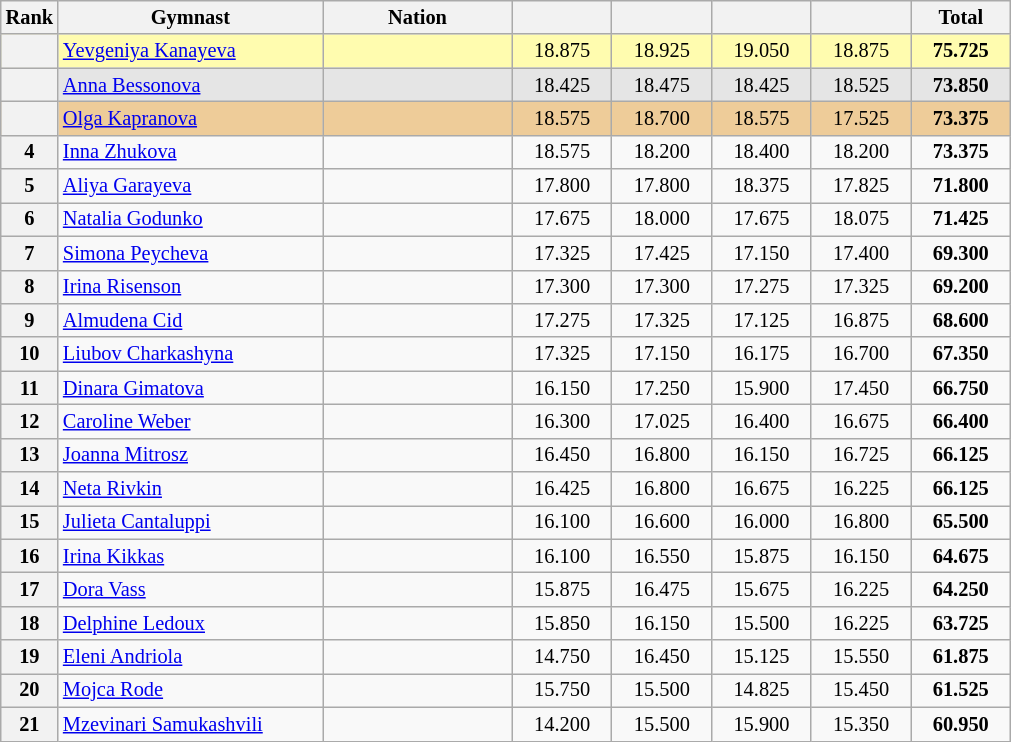<table class="wikitable sortable" style="text-align:center; font-size:85%">
<tr>
<th scope="col" style="width:20px;">Rank</th>
<th ! scope="col" style="width:170px;">Gymnast</th>
<th ! scope="col" style="width:120px;">Nation</th>
<th ! scope="col" style="width:60px;"></th>
<th ! scope="col" style="width:60px;"></th>
<th ! scope="col" style="width:60px;"></th>
<th ! scope="col" style="width:60px;"></th>
<th ! scope="col" style="width:60px;">Total</th>
</tr>
<tr style="background:#fffcaf;">
<th scope=row style="text-align:center"></th>
<td align=left><a href='#'>Yevgeniya Kanayeva</a></td>
<td style="text-align:left;"></td>
<td>18.875</td>
<td>18.925</td>
<td>19.050</td>
<td>18.875</td>
<td><strong>75.725</strong></td>
</tr>
<tr style="background:#e5e5e5;">
<th scope=row style="text-align:center"></th>
<td align=left><a href='#'>Anna Bessonova</a></td>
<td style="text-align:left;"></td>
<td>18.425</td>
<td>18.475</td>
<td>18.425</td>
<td>18.525</td>
<td><strong>73.850</strong></td>
</tr>
<tr style="background:#ec9;">
<th scope=row style="text-align:center"></th>
<td align=left><a href='#'>Olga Kapranova</a></td>
<td style="text-align:left;"></td>
<td>18.575</td>
<td>18.700</td>
<td>18.575</td>
<td>17.525</td>
<td><strong>73.375</strong></td>
</tr>
<tr>
<th scope=row style="text-align:center">4</th>
<td align=left><a href='#'>Inna Zhukova</a></td>
<td style="text-align:left;"></td>
<td>18.575</td>
<td>18.200</td>
<td>18.400</td>
<td>18.200</td>
<td><strong>73.375</strong></td>
</tr>
<tr>
<th scope=row style="text-align:center">5</th>
<td align=left><a href='#'>Aliya Garayeva</a></td>
<td style="text-align:left;"></td>
<td>17.800</td>
<td>17.800</td>
<td>18.375</td>
<td>17.825</td>
<td><strong>71.800</strong></td>
</tr>
<tr>
<th scope=row style="text-align:center">6</th>
<td align=left><a href='#'>Natalia Godunko</a></td>
<td style="text-align:left;"></td>
<td>17.675</td>
<td>18.000</td>
<td>17.675</td>
<td>18.075</td>
<td><strong>71.425</strong></td>
</tr>
<tr>
<th scope=row style="text-align:center">7</th>
<td align=left><a href='#'>Simona Peycheva</a></td>
<td style="text-align:left;"></td>
<td>17.325</td>
<td>17.425</td>
<td>17.150</td>
<td>17.400</td>
<td><strong>69.300</strong></td>
</tr>
<tr>
<th scope=row style="text-align:center">8</th>
<td align=left><a href='#'>Irina Risenson</a></td>
<td style="text-align:left;"></td>
<td>17.300</td>
<td>17.300</td>
<td>17.275</td>
<td>17.325</td>
<td><strong>69.200</strong></td>
</tr>
<tr>
<th scope=row style="text-align:center">9</th>
<td align=left><a href='#'>Almudena Cid</a></td>
<td style="text-align:left;"></td>
<td>17.275</td>
<td>17.325</td>
<td>17.125</td>
<td>16.875</td>
<td><strong>68.600</strong></td>
</tr>
<tr>
<th scope=row style="text-align:center">10</th>
<td align=left><a href='#'>Liubov Charkashyna</a></td>
<td style="text-align:left;"></td>
<td>17.325</td>
<td>17.150</td>
<td>16.175</td>
<td>16.700</td>
<td><strong>67.350</strong></td>
</tr>
<tr>
<th scope=row style="text-align:center">11</th>
<td align=left><a href='#'>Dinara Gimatova</a></td>
<td style="text-align:left;"></td>
<td>16.150</td>
<td>17.250</td>
<td>15.900</td>
<td>17.450</td>
<td><strong>66.750</strong></td>
</tr>
<tr>
<th scope=row style="text-align:center">12</th>
<td align=left><a href='#'>Caroline Weber</a></td>
<td style="text-align:left;"></td>
<td>16.300</td>
<td>17.025</td>
<td>16.400</td>
<td>16.675</td>
<td><strong>66.400</strong></td>
</tr>
<tr>
<th scope=row style="text-align:center">13</th>
<td align=left><a href='#'>Joanna Mitrosz</a></td>
<td style="text-align:left;"></td>
<td>16.450</td>
<td>16.800</td>
<td>16.150</td>
<td>16.725</td>
<td><strong>66.125</strong></td>
</tr>
<tr>
<th scope=row style="text-align:center">14</th>
<td align=left><a href='#'>Neta Rivkin</a></td>
<td style="text-align:left;"></td>
<td>16.425</td>
<td>16.800</td>
<td>16.675</td>
<td>16.225</td>
<td><strong>66.125</strong></td>
</tr>
<tr>
<th scope=row style="text-align:center">15</th>
<td align=left><a href='#'>Julieta Cantaluppi</a></td>
<td style="text-align:left;"></td>
<td>16.100</td>
<td>16.600</td>
<td>16.000</td>
<td>16.800</td>
<td><strong>65.500</strong></td>
</tr>
<tr>
<th scope=row style="text-align:center">16</th>
<td align=left><a href='#'>Irina Kikkas</a></td>
<td style="text-align:left;"></td>
<td>16.100</td>
<td>16.550</td>
<td>15.875</td>
<td>16.150</td>
<td><strong>64.675</strong></td>
</tr>
<tr>
<th scope=row style="text-align:center">17</th>
<td align=left><a href='#'>Dora Vass</a></td>
<td style="text-align:left;"></td>
<td>15.875</td>
<td>16.475</td>
<td>15.675</td>
<td>16.225</td>
<td><strong>64.250</strong></td>
</tr>
<tr>
<th scope=row style="text-align:center">18</th>
<td align=left><a href='#'>Delphine Ledoux</a></td>
<td style="text-align:left;"></td>
<td>15.850</td>
<td>16.150</td>
<td>15.500</td>
<td>16.225</td>
<td><strong>63.725</strong></td>
</tr>
<tr>
<th scope=row style="text-align:center">19</th>
<td align=left><a href='#'>Eleni Andriola</a></td>
<td style="text-align:left;"></td>
<td>14.750</td>
<td>16.450</td>
<td>15.125</td>
<td>15.550</td>
<td><strong>61.875</strong></td>
</tr>
<tr>
<th scope=row style="text-align:center">20</th>
<td align=left><a href='#'>Mojca Rode</a></td>
<td style="text-align:left;"></td>
<td>15.750</td>
<td>15.500</td>
<td>14.825</td>
<td>15.450</td>
<td><strong>61.525</strong></td>
</tr>
<tr>
<th scope=row style="text-align:center">21</th>
<td align=left><a href='#'>Mzevinari Samukashvili</a></td>
<td style="text-align:left;"></td>
<td>14.200</td>
<td>15.500</td>
<td>15.900</td>
<td>15.350</td>
<td><strong>60.950</strong></td>
</tr>
</table>
